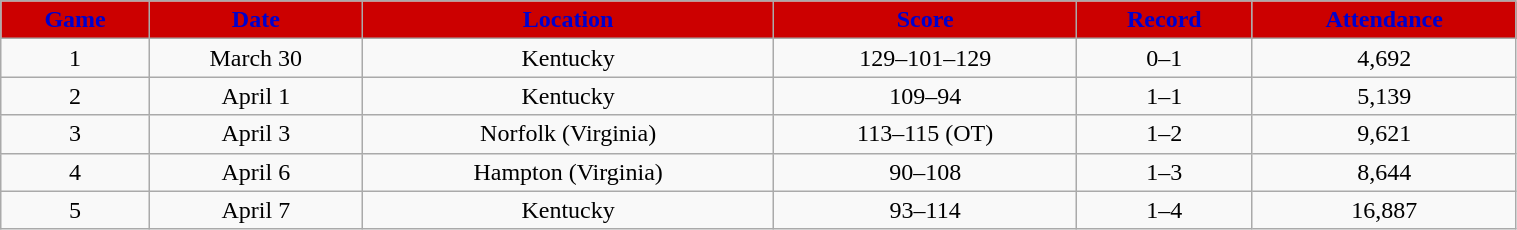<table class="wikitable" style="width:80%;">
<tr style="text-align:center; background:#CC0000; color:#0000CD;">
<td><strong>Game</strong></td>
<td><strong>Date</strong></td>
<td><strong>Location</strong></td>
<td><strong>Score</strong></td>
<td><strong>Record</strong></td>
<td><strong>Attendance</strong></td>
</tr>
<tr style="text-align:center;" bgcolor="">
<td>1</td>
<td>March 30</td>
<td>Kentucky</td>
<td>129–101–129</td>
<td>0–1</td>
<td>4,692</td>
</tr>
<tr style="text-align:center;" bgcolor="">
<td>2</td>
<td>April 1</td>
<td>Kentucky</td>
<td>109–94</td>
<td>1–1</td>
<td>5,139</td>
</tr>
<tr style="text-align:center;" bgcolor="">
<td>3</td>
<td>April 3</td>
<td>Norfolk (Virginia)</td>
<td>113–115 (OT)</td>
<td>1–2</td>
<td>9,621</td>
</tr>
<tr style="text-align:center;" bgcolor="">
<td>4</td>
<td>April 6</td>
<td>Hampton (Virginia)</td>
<td>90–108</td>
<td>1–3</td>
<td>8,644</td>
</tr>
<tr style="text-align:center;" bgcolor="">
<td>5</td>
<td>April 7</td>
<td>Kentucky</td>
<td>93–114</td>
<td>1–4</td>
<td>16,887</td>
</tr>
</table>
